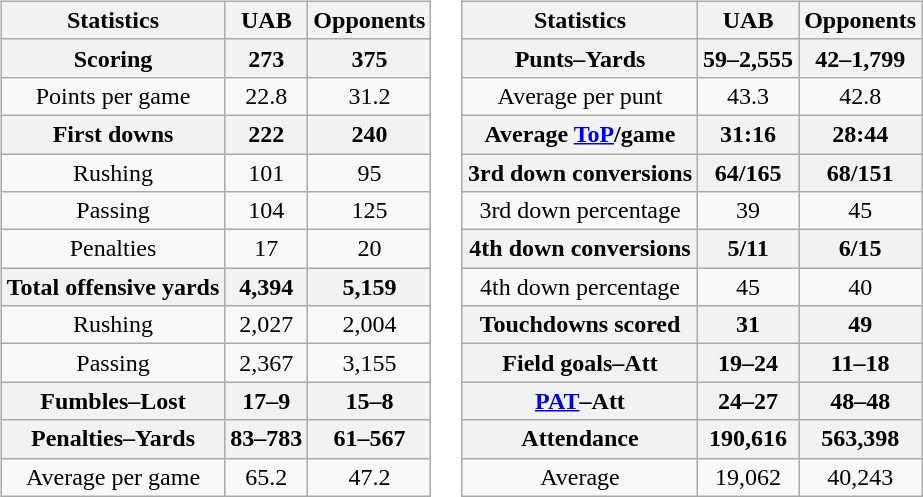<table>
<tr>
<td valign="top"><br><table class="wikitable" style="white-space:nowrap; text-align:center;">
<tr>
<th>Statistics</th>
<th>UAB</th>
<th>Opponents</th>
</tr>
<tr>
<th>Scoring</th>
<th>273</th>
<th>375</th>
</tr>
<tr>
<td>Points per game</td>
<td>22.8</td>
<td>31.2</td>
</tr>
<tr>
<th>First downs</th>
<th>222</th>
<th>240</th>
</tr>
<tr>
<td>Rushing</td>
<td>101</td>
<td>95</td>
</tr>
<tr>
<td>Passing</td>
<td>104</td>
<td>125</td>
</tr>
<tr>
<td>Penalties</td>
<td>17</td>
<td>20</td>
</tr>
<tr>
<th>Total offensive yards</th>
<th>4,394</th>
<th>5,159</th>
</tr>
<tr>
<td>Rushing</td>
<td>2,027</td>
<td>2,004</td>
</tr>
<tr>
<td>Passing</td>
<td>2,367</td>
<td>3,155</td>
</tr>
<tr>
<th>Fumbles–Lost</th>
<th>17–9</th>
<th>15–8</th>
</tr>
<tr>
<th>Penalties–Yards</th>
<th>83–783</th>
<th>61–567</th>
</tr>
<tr>
<td>Average per game</td>
<td>65.2</td>
<td>47.2</td>
</tr>
</table>
</td>
<td valign="top"><br><table class="wikitable" style="white-space:nowrap; text-align:center;">
<tr>
<th>Statistics</th>
<th>UAB</th>
<th>Opponents</th>
</tr>
<tr>
<th>Punts–Yards</th>
<th>59–2,555</th>
<th>42–1,799</th>
</tr>
<tr>
<td>Average per punt</td>
<td>43.3</td>
<td>42.8</td>
</tr>
<tr>
<th>Average <a href='#'>ToP</a>/game</th>
<th>31:16</th>
<th>28:44</th>
</tr>
<tr>
<th>3rd down conversions</th>
<th>64/165</th>
<th>68/151</th>
</tr>
<tr>
<td>3rd down percentage</td>
<td>39</td>
<td>45</td>
</tr>
<tr>
<th>4th down conversions</th>
<th>5/11</th>
<th>6/15</th>
</tr>
<tr>
<td>4th down percentage</td>
<td>45</td>
<td>40</td>
</tr>
<tr>
<th>Touchdowns scored</th>
<th>31</th>
<th>49</th>
</tr>
<tr>
<th>Field goals–Att</th>
<th>19–24</th>
<th>11–18</th>
</tr>
<tr>
<th><a href='#'>PAT</a>–Att</th>
<th>24–27</th>
<th>48–48</th>
</tr>
<tr>
<th>Attendance</th>
<th>190,616</th>
<th>563,398</th>
</tr>
<tr>
<td>Average</td>
<td>19,062</td>
<td>40,243</td>
</tr>
</table>
</td>
</tr>
</table>
